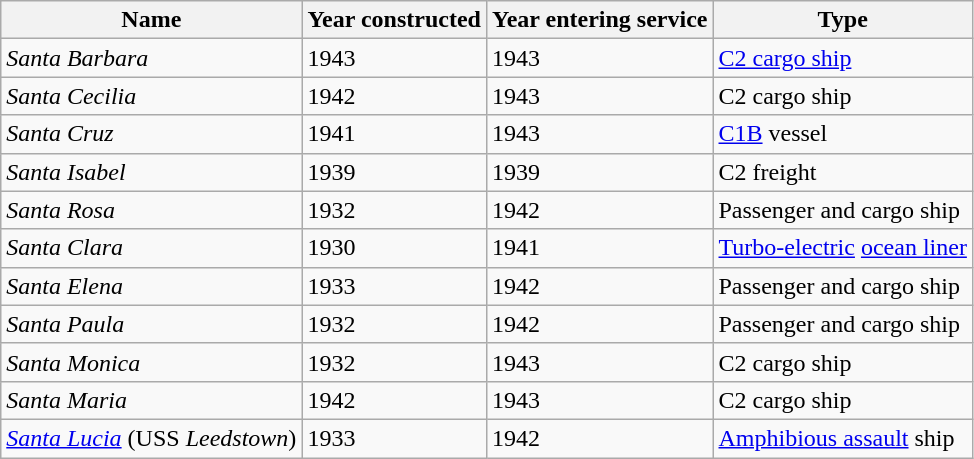<table class="wikitable">
<tr>
<th>Name</th>
<th>Year constructed</th>
<th>Year entering service</th>
<th>Type</th>
</tr>
<tr>
<td><em>Santa Barbara</em></td>
<td>1943</td>
<td>1943</td>
<td><a href='#'>C2 cargo ship</a></td>
</tr>
<tr>
<td><em>Santa Cecilia</em></td>
<td>1942</td>
<td>1943</td>
<td>C2 cargo ship</td>
</tr>
<tr>
<td><em>Santa Cruz</em></td>
<td>1941</td>
<td>1943</td>
<td><a href='#'>C1B</a> vessel</td>
</tr>
<tr>
<td><em>Santa Isabel</em></td>
<td>1939</td>
<td>1939</td>
<td>C2 freight</td>
</tr>
<tr>
<td><em>Santa Rosa</em></td>
<td>1932</td>
<td>1942</td>
<td>Passenger and cargo ship</td>
</tr>
<tr>
<td><em>Santa Clara</em></td>
<td>1930</td>
<td>1941</td>
<td><a href='#'>Turbo-electric</a> <a href='#'>ocean liner</a></td>
</tr>
<tr>
<td><em>Santa Elena</em></td>
<td>1933</td>
<td>1942</td>
<td>Passenger and cargo ship</td>
</tr>
<tr>
<td><em>Santa Paula</em></td>
<td>1932</td>
<td>1942</td>
<td>Passenger and cargo ship</td>
</tr>
<tr>
<td><em>Santa Monica</em></td>
<td>1932</td>
<td>1943</td>
<td>C2 cargo ship</td>
</tr>
<tr>
<td><em>Santa Maria</em></td>
<td>1942</td>
<td>1943</td>
<td>C2 cargo ship</td>
</tr>
<tr>
<td><a href='#'><em>Santa Lucia</em></a> (USS <em>Leedstown</em>)</td>
<td>1933</td>
<td>1942</td>
<td><a href='#'>Amphibious assault</a> ship</td>
</tr>
</table>
